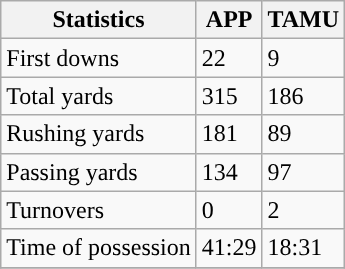<table class="wikitable" style="float: left;">
<tr>
<th>Statistics</th>
<th>APP</th>
<th>TAMU</th>
</tr>
<tr>
<td>First downs</td>
<td>22</td>
<td>9</td>
</tr>
<tr>
<td>Total yards</td>
<td>315</td>
<td>186</td>
</tr>
<tr>
<td>Rushing yards</td>
<td>181</td>
<td>89</td>
</tr>
<tr>
<td>Passing yards</td>
<td>134</td>
<td>97</td>
</tr>
<tr>
<td>Turnovers</td>
<td>0</td>
<td>2</td>
</tr>
<tr>
<td>Time of possession</td>
<td>41:29</td>
<td>18:31</td>
</tr>
<tr>
</tr>
</table>
